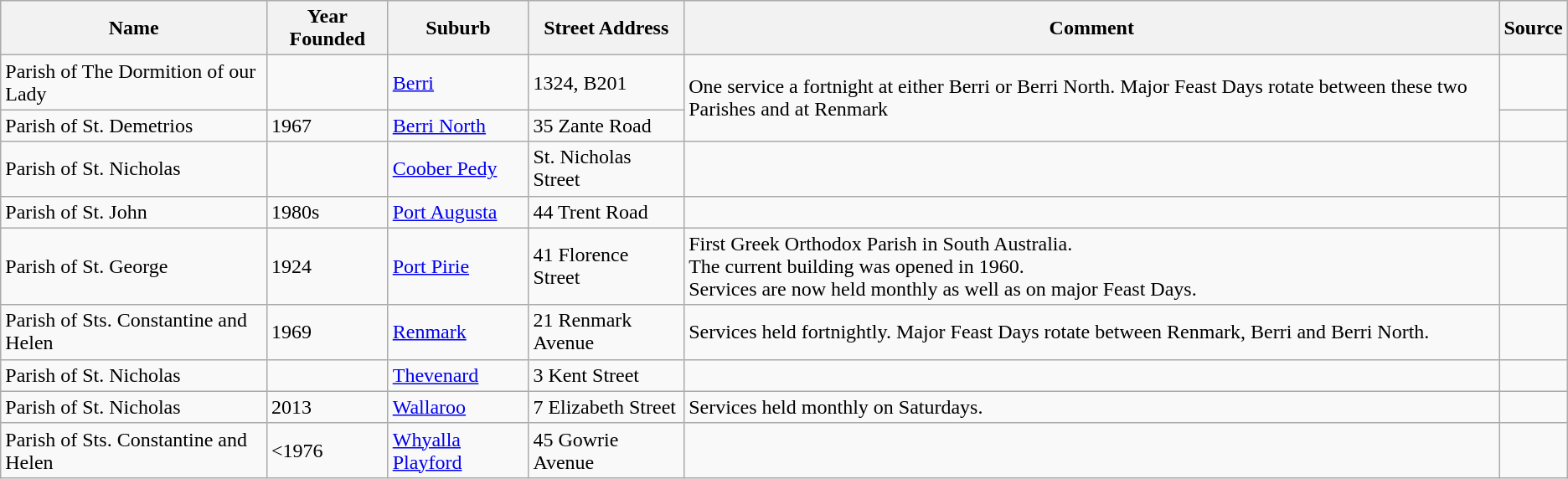<table class="wikitable">
<tr>
<th>Name</th>
<th>Year Founded</th>
<th>Suburb</th>
<th>Street Address</th>
<th>Comment</th>
<th>Source</th>
</tr>
<tr>
<td>Parish of The Dormition of our Lady</td>
<td></td>
<td><a href='#'>Berri</a></td>
<td>1324, B201</td>
<td rowspan="2">One service a fortnight at either Berri or Berri North. Major Feast Days rotate between these two Parishes and at Renmark</td>
<td></td>
</tr>
<tr>
<td>Parish of St. Demetrios</td>
<td>1967</td>
<td><a href='#'>Berri North</a></td>
<td>35 Zante Road</td>
<td></td>
</tr>
<tr>
<td>Parish of St. Nicholas</td>
<td></td>
<td><a href='#'>Coober Pedy</a></td>
<td>St. Nicholas Street</td>
<td></td>
<td></td>
</tr>
<tr>
<td>Parish of St. John</td>
<td>1980s</td>
<td><a href='#'>Port Augusta</a></td>
<td>44 Trent Road</td>
<td></td>
<td></td>
</tr>
<tr>
<td>Parish of St. George</td>
<td>1924</td>
<td><a href='#'>Port Pirie</a></td>
<td>41 Florence Street</td>
<td>First Greek Orthodox Parish in South Australia. <br>The current building was opened in 1960.<br>Services are now held monthly as well as on major Feast Days.</td>
<td></td>
</tr>
<tr>
<td>Parish of Sts. Constantine and Helen</td>
<td>1969</td>
<td><a href='#'>Renmark</a></td>
<td>21 Renmark Avenue</td>
<td>Services held fortnightly. Major Feast Days rotate between Renmark, Berri and Berri North.</td>
<td></td>
</tr>
<tr>
<td>Parish of St. Nicholas</td>
<td></td>
<td><a href='#'>Thevenard</a></td>
<td>3 Kent Street</td>
<td></td>
<td></td>
</tr>
<tr>
<td>Parish of St. Nicholas</td>
<td>2013</td>
<td><a href='#'>Wallaroo</a></td>
<td>7 Elizabeth Street</td>
<td>Services held monthly on Saturdays.</td>
<td></td>
</tr>
<tr>
<td>Parish of Sts. Constantine and Helen</td>
<td><1976</td>
<td><a href='#'>Whyalla Playford</a></td>
<td>45 Gowrie Avenue</td>
<td></td>
<td></td>
</tr>
</table>
